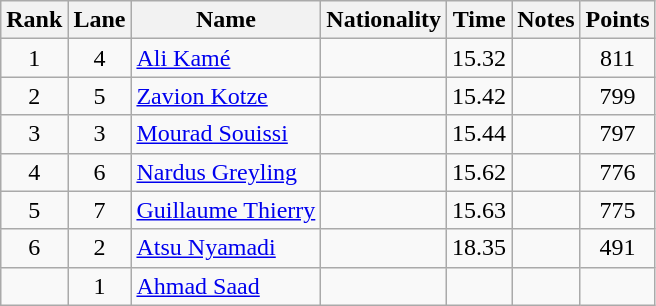<table class="wikitable sortable" style="text-align:center">
<tr>
<th>Rank</th>
<th>Lane</th>
<th>Name</th>
<th>Nationality</th>
<th>Time</th>
<th>Notes</th>
<th>Points</th>
</tr>
<tr>
<td>1</td>
<td>4</td>
<td align="left"><a href='#'>Ali Kamé</a></td>
<td align=left></td>
<td>15.32</td>
<td></td>
<td>811</td>
</tr>
<tr>
<td>2</td>
<td>5</td>
<td align="left"><a href='#'>Zavion Kotze</a></td>
<td align=left></td>
<td>15.42</td>
<td></td>
<td>799</td>
</tr>
<tr>
<td>3</td>
<td>3</td>
<td align="left"><a href='#'>Mourad Souissi</a></td>
<td align=left></td>
<td>15.44</td>
<td></td>
<td>797</td>
</tr>
<tr>
<td>4</td>
<td>6</td>
<td align="left"><a href='#'>Nardus Greyling</a></td>
<td align=left></td>
<td>15.62</td>
<td></td>
<td>776</td>
</tr>
<tr>
<td>5</td>
<td>7</td>
<td align="left"><a href='#'>Guillaume Thierry</a></td>
<td align=left></td>
<td>15.63</td>
<td></td>
<td>775</td>
</tr>
<tr>
<td>6</td>
<td>2</td>
<td align="left"><a href='#'>Atsu Nyamadi</a></td>
<td align=left></td>
<td>18.35</td>
<td></td>
<td>491</td>
</tr>
<tr>
<td></td>
<td>1</td>
<td align="left"><a href='#'>Ahmad Saad</a></td>
<td align=left></td>
<td></td>
<td></td>
<td></td>
</tr>
</table>
